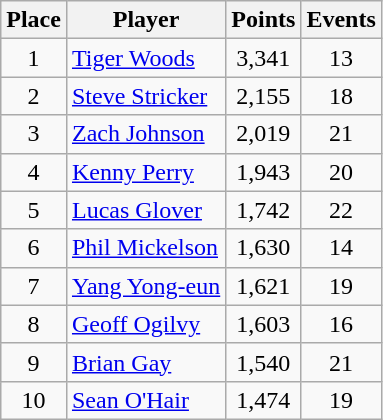<table class="wikitable">
<tr>
<th>Place</th>
<th>Player</th>
<th>Points</th>
<th>Events</th>
</tr>
<tr>
<td style="text-align:center;">1</td>
<td> <a href='#'>Tiger Woods</a></td>
<td style="text-align:center;">3,341</td>
<td style="text-align:center;">13</td>
</tr>
<tr>
<td style="text-align:center;">2</td>
<td> <a href='#'>Steve Stricker</a></td>
<td style="text-align:center;">2,155</td>
<td style="text-align:center;">18</td>
</tr>
<tr>
<td style="text-align:center;">3</td>
<td> <a href='#'>Zach Johnson</a></td>
<td style="text-align:center;">2,019</td>
<td style="text-align:center;">21</td>
</tr>
<tr>
<td style="text-align:center;">4</td>
<td> <a href='#'>Kenny Perry</a></td>
<td style="text-align:center;">1,943</td>
<td style="text-align:center;">20</td>
</tr>
<tr>
<td style="text-align:center;">5</td>
<td> <a href='#'>Lucas Glover</a></td>
<td style="text-align:center;">1,742</td>
<td style="text-align:center;">22</td>
</tr>
<tr>
<td style="text-align:center;">6</td>
<td> <a href='#'>Phil Mickelson</a></td>
<td style="text-align:center;">1,630</td>
<td style="text-align:center;">14</td>
</tr>
<tr>
<td style="text-align:center;">7</td>
<td> <a href='#'>Yang Yong-eun</a></td>
<td style="text-align:center;">1,621</td>
<td style="text-align:center;">19</td>
</tr>
<tr>
<td style="text-align:center;">8</td>
<td> <a href='#'>Geoff Ogilvy</a></td>
<td style="text-align:center;">1,603</td>
<td style="text-align:center;">16</td>
</tr>
<tr>
<td style="text-align:center;">9</td>
<td> <a href='#'>Brian Gay</a></td>
<td style="text-align:center;">1,540</td>
<td style="text-align:center;">21</td>
</tr>
<tr>
<td style="text-align:center;">10</td>
<td> <a href='#'>Sean O'Hair</a></td>
<td style="text-align:center;">1,474</td>
<td style="text-align:center;">19</td>
</tr>
</table>
